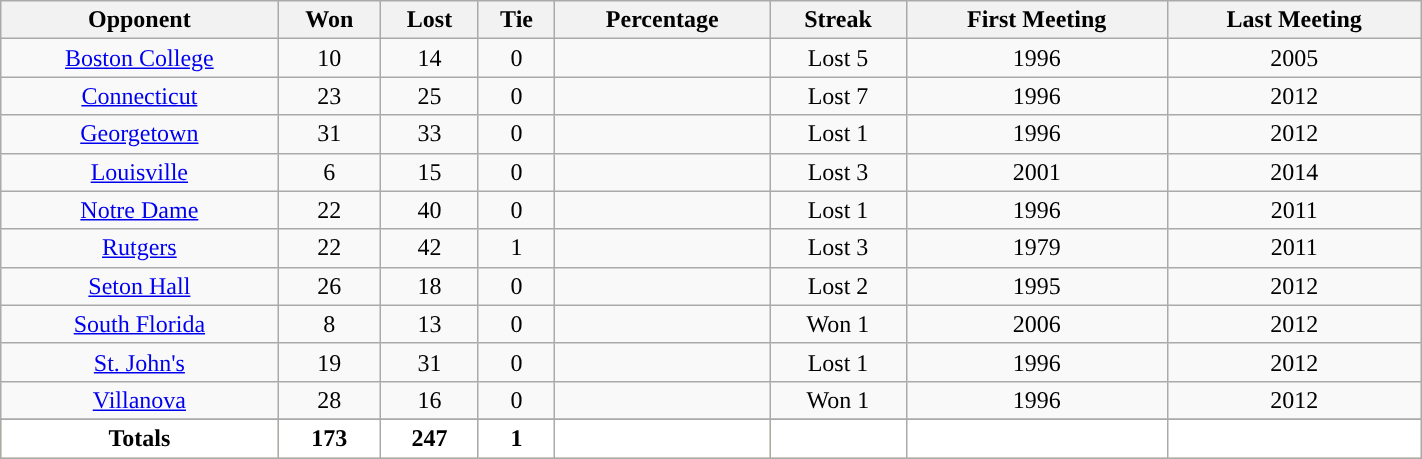<table cellpadding="1" style="width:75%;" class="wikitable">
<tr>
<th>Opponent</th>
<th>Won</th>
<th>Lost</th>
<th>Tie</th>
<th>Percentage</th>
<th>Streak</th>
<th>First Meeting</th>
<th>Last Meeting</th>
</tr>
<tr style="text-align:center;">
<td><a href='#'>Boston College</a></td>
<td>10</td>
<td>14</td>
<td>0</td>
<td></td>
<td>Lost 5</td>
<td>1996</td>
<td>2005</td>
</tr>
<tr style="text-align:center;">
<td><a href='#'>Connecticut</a></td>
<td>23</td>
<td>25</td>
<td>0</td>
<td></td>
<td>Lost 7</td>
<td>1996</td>
<td>2012</td>
</tr>
<tr style="text-align:center;">
<td><a href='#'>Georgetown</a></td>
<td>31</td>
<td>33</td>
<td>0</td>
<td></td>
<td>Lost 1</td>
<td>1996</td>
<td>2012</td>
</tr>
<tr style="text-align:center;">
<td><a href='#'>Louisville</a></td>
<td>6</td>
<td>15</td>
<td>0</td>
<td></td>
<td>Lost 3</td>
<td>2001</td>
<td>2014</td>
</tr>
<tr style="text-align:center;">
<td><a href='#'>Notre Dame</a></td>
<td>22</td>
<td>40</td>
<td>0</td>
<td></td>
<td>Lost 1</td>
<td>1996</td>
<td>2011</td>
</tr>
<tr style="text-align:center;">
<td><a href='#'>Rutgers</a></td>
<td>22</td>
<td>42</td>
<td>1</td>
<td></td>
<td>Lost 3</td>
<td>1979</td>
<td>2011</td>
</tr>
<tr style="text-align:center;">
<td><a href='#'>Seton Hall</a></td>
<td>26</td>
<td>18</td>
<td>0</td>
<td></td>
<td>Lost 2</td>
<td>1995</td>
<td>2012</td>
</tr>
<tr style="text-align:center;">
<td><a href='#'>South Florida</a></td>
<td>8</td>
<td>13</td>
<td>0</td>
<td></td>
<td>Won 1</td>
<td>2006</td>
<td>2012</td>
</tr>
<tr style="text-align:center;">
<td><a href='#'>St. John's</a></td>
<td>19</td>
<td>31</td>
<td>0</td>
<td></td>
<td>Lost 1</td>
<td>1996</td>
<td>2012</td>
</tr>
<tr style="text-align:center;">
<td><a href='#'>Villanova</a></td>
<td>28</td>
<td>16</td>
<td>0</td>
<td></td>
<td>Won 1</td>
<td>1996</td>
<td>2012</td>
</tr>
<tr style="text-align:center;">
</tr>
<tr class="unsortable" style="text-align:center; background:#CCCC66;">
<th style="background:white; color:black;"><strong>Totals</strong></th>
<th style="background:white; color:black;"><strong>173</strong></th>
<th style="background:white; color:black;"><strong>247</strong></th>
<th style="background:white; color:black;"><strong>1</strong></th>
<th style="background:white; color:black;"><strong></strong></th>
<th style="background:white; color:black;"></th>
<th style="background:white; color:black;"></th>
<th style="background:white; color:black;"></th>
</tr>
</table>
